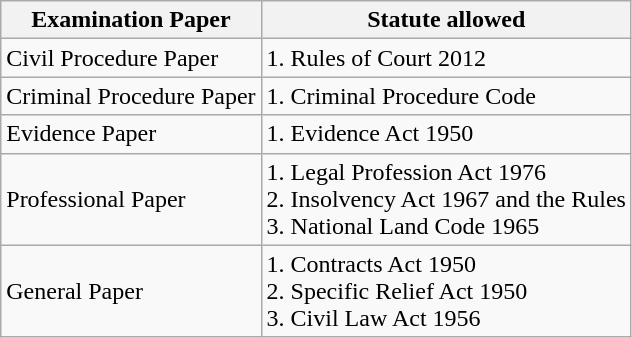<table class="wikitable">
<tr>
<th>Examination Paper</th>
<th>Statute allowed</th>
</tr>
<tr>
<td>Civil Procedure Paper</td>
<td>1. Rules of Court 2012</td>
</tr>
<tr>
<td>Criminal Procedure Paper</td>
<td>1. Criminal Procedure Code</td>
</tr>
<tr>
<td>Evidence Paper</td>
<td>1. Evidence Act 1950</td>
</tr>
<tr>
<td>Professional Paper</td>
<td>1. Legal Profession Act 1976<br>2. Insolvency Act 1967 and the Rules<br>3. National Land Code 1965</td>
</tr>
<tr>
<td>General Paper</td>
<td>1. Contracts Act 1950<br>2. Specific Relief Act 1950<br>3. Civil Law Act 1956</td>
</tr>
</table>
